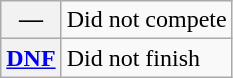<table class="wikitable">
<tr>
<th scope="row">—</th>
<td>Did not compete</td>
</tr>
<tr>
<th scope="row"><a href='#'>DNF</a></th>
<td>Did not finish</td>
</tr>
</table>
